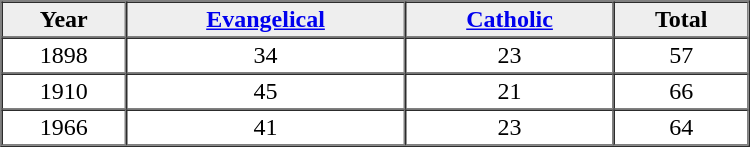<table border="1" cellpadding="2" cellspacing="0" width="500">
<tr bgcolor="#eeeeee" align="center">
<td><strong>Year</strong></td>
<td><strong><a href='#'>Evangelical</a></strong></td>
<td><strong><a href='#'>Catholic</a></strong></td>
<td><strong>Total</strong></td>
</tr>
<tr align="center">
<td>1898</td>
<td>34</td>
<td>23</td>
<td>57</td>
</tr>
<tr align="center">
<td>1910</td>
<td>45</td>
<td>21</td>
<td>66</td>
</tr>
<tr align="center">
<td>1966</td>
<td>41</td>
<td>23</td>
<td>64</td>
</tr>
</table>
